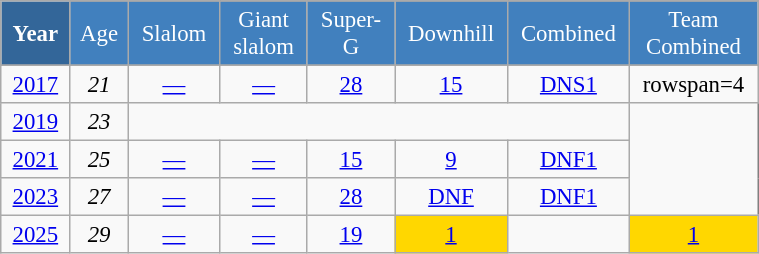<table class="wikitable" style="font-size:95%; text-align:center; border:grey solid 1px; border-collapse:collapse;" width="40%">
<tr style="background-color:#369; color:white;">
<td rowspan="2" colspan="1" width="4%"><strong>Year</strong></td>
</tr>
<tr style="background-color:#4180be; color:white;">
<td width="3%">Age</td>
<td width="5%">Slalom</td>
<td width="5%">Giant<br>slalom</td>
<td width="5%">Super-G</td>
<td width="5%">Downhill</td>
<td width="5%">Combined</td>
<td width="5%">Team Combined</td>
</tr>
<tr style="background-color:#8CB2D8; color:white;">
</tr>
<tr>
<td><a href='#'>2017</a></td>
<td><em>21</em></td>
<td><a href='#'>—</a></td>
<td><a href='#'>—</a></td>
<td><a href='#'>28</a></td>
<td><a href='#'>15</a></td>
<td><a href='#'>DNS1</a></td>
<td>rowspan=4</td>
</tr>
<tr>
<td><a href='#'>2019</a></td>
<td><em>23</em></td>
<td colspan=5><em></em></td>
</tr>
<tr>
<td><a href='#'>2021</a></td>
<td><em>25</em></td>
<td><a href='#'>—</a></td>
<td><a href='#'>—</a></td>
<td><a href='#'>15</a></td>
<td><a href='#'>9</a></td>
<td><a href='#'>DNF1</a></td>
</tr>
<tr>
<td><a href='#'>2023</a></td>
<td><em>27</em></td>
<td><a href='#'>—</a></td>
<td><a href='#'>—</a></td>
<td><a href='#'>28</a></td>
<td><a href='#'>DNF</a></td>
<td><a href='#'>DNF1</a></td>
</tr>
<tr>
<td><a href='#'>2025</a></td>
<td><em>29</em></td>
<td><a href='#'>—</a></td>
<td><a href='#'>—</a></td>
<td><a href='#'>19</a></td>
<td style="background:gold;"><a href='#'>1</a></td>
<td></td>
<td style="background:gold;"><a href='#'>1</a></td>
</tr>
</table>
